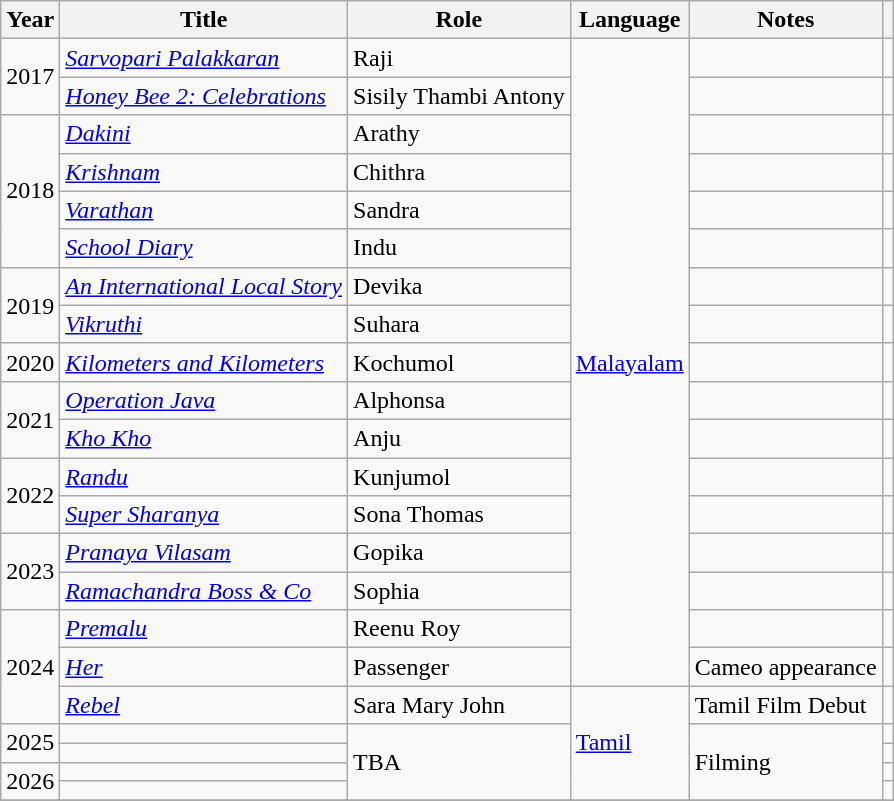<table class="wikitable sortable">
<tr>
<th>Year</th>
<th>Title</th>
<th>Role</th>
<th>Language</th>
<th class="unsortable">Notes</th>
<th></th>
</tr>
<tr>
<td rowspan=2>2017</td>
<td><em><a href='#'>Sarvopari Palakkaran</a></em></td>
<td>Raji</td>
<td rowspan="17"><a href='#'>Malayalam</a></td>
<td></td>
<td></td>
</tr>
<tr>
<td><em><a href='#'>Honey Bee 2: Celebrations</a></em></td>
<td>Sisily Thambi Antony</td>
<td></td>
<td></td>
</tr>
<tr>
<td rowspan="4">2018</td>
<td><em><a href='#'>Dakini</a></em></td>
<td>Arathy</td>
<td></td>
<td></td>
</tr>
<tr>
<td><em><a href='#'>Krishnam</a></em></td>
<td>Chithra</td>
<td></td>
<td></td>
</tr>
<tr>
<td><em><a href='#'>Varathan</a></em></td>
<td>Sandra</td>
<td></td>
<td></td>
</tr>
<tr>
<td><em><a href='#'>School Diary</a></em></td>
<td>Indu</td>
<td></td>
<td></td>
</tr>
<tr>
<td rowspan=2>2019</td>
<td><em><a href='#'>An International Local Story</a></em></td>
<td>Devika</td>
<td></td>
<td></td>
</tr>
<tr>
<td><em><a href='#'>Vikruthi</a></em></td>
<td>Suhara</td>
<td></td>
<td></td>
</tr>
<tr>
<td>2020</td>
<td><em><a href='#'>Kilometers and Kilometers</a></em></td>
<td>Kochumol</td>
<td></td>
<td></td>
</tr>
<tr>
<td rowspan=2>2021</td>
<td><em><a href='#'>Operation Java</a></em></td>
<td>Alphonsa</td>
<td></td>
<td></td>
</tr>
<tr>
<td><em><a href='#'>Kho Kho</a></em></td>
<td>Anju</td>
<td></td>
<td></td>
</tr>
<tr>
<td rowspan=2>2022</td>
<td><em><a href='#'>Randu</a></em></td>
<td>Kunjumol</td>
<td></td>
<td></td>
</tr>
<tr>
<td><em><a href='#'>Super Sharanya</a></em></td>
<td>Sona Thomas</td>
<td></td>
<td></td>
</tr>
<tr>
<td rowspan=2>2023</td>
<td><em><a href='#'>Pranaya Vilasam</a></em></td>
<td>Gopika</td>
<td></td>
<td></td>
</tr>
<tr>
<td><em><a href='#'>Ramachandra Boss & Co</a></em></td>
<td>Sophia</td>
<td></td>
<td></td>
</tr>
<tr>
<td rowspan=3>2024</td>
<td><em><a href='#'>Premalu</a></em></td>
<td>Reenu Roy</td>
<td></td>
<td></td>
</tr>
<tr>
<td><em><a href='#'>Her</a></em></td>
<td>Passenger</td>
<td>Cameo appearance</td>
<td></td>
</tr>
<tr>
<td><em><a href='#'>Rebel</a></em></td>
<td>Sara Mary John</td>
<td rowspan=5><a href='#'>Tamil</a></td>
<td>Tamil Film Debut</td>
<td></td>
</tr>
<tr>
<td rowspan=2>2025</td>
<td></td>
<td rowspan=4>TBA</td>
<td rowspan=4>Filming</td>
<td></td>
</tr>
<tr>
<td></td>
<td></td>
</tr>
<tr>
<td rowspan=2>2026</td>
<td></td>
<td></td>
</tr>
<tr>
<td></td>
<td></td>
</tr>
<tr>
</tr>
</table>
